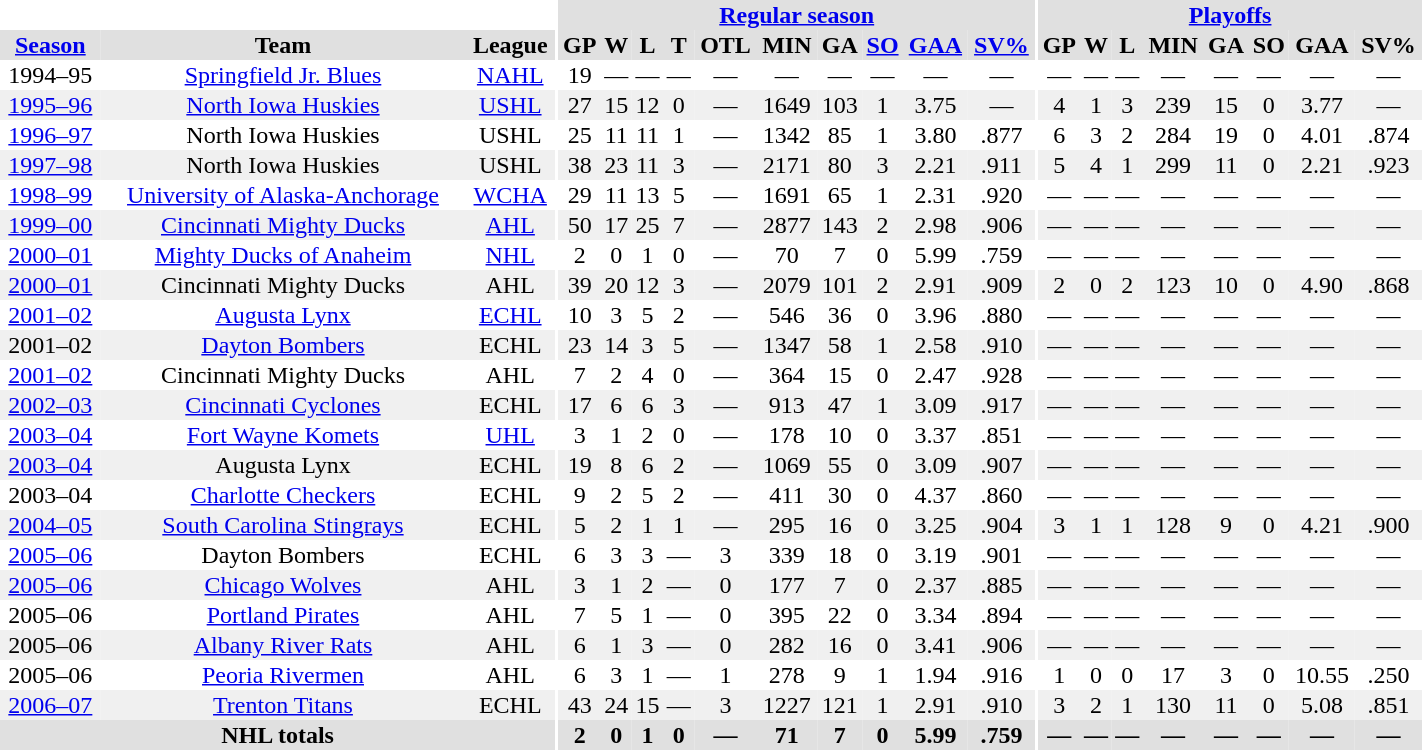<table border="0" cellpadding="1" cellspacing="0" style="width:75%; text-align:center;">
<tr bgcolor="#e0e0e0">
<th colspan="3" bgcolor="#ffffff"></th>
<th rowspan="99" bgcolor="#ffffff"></th>
<th colspan="10" bgcolor="#e0e0e0"><a href='#'>Regular season</a></th>
<th rowspan="99" bgcolor="#ffffff"></th>
<th colspan="8" bgcolor="#e0e0e0"><a href='#'>Playoffs</a></th>
</tr>
<tr bgcolor="#e0e0e0">
<th><a href='#'>Season</a></th>
<th>Team</th>
<th>League</th>
<th>GP</th>
<th>W</th>
<th>L</th>
<th>T</th>
<th>OTL</th>
<th>MIN</th>
<th>GA</th>
<th><a href='#'>SO</a></th>
<th><a href='#'>GAA</a></th>
<th><a href='#'>SV%</a></th>
<th>GP</th>
<th>W</th>
<th>L</th>
<th>MIN</th>
<th>GA</th>
<th>SO</th>
<th>GAA</th>
<th>SV%</th>
</tr>
<tr>
<td>1994–95</td>
<td><a href='#'>Springfield Jr. Blues</a></td>
<td><a href='#'>NAHL</a></td>
<td>19</td>
<td>—</td>
<td>—</td>
<td>—</td>
<td>—</td>
<td>—</td>
<td>—</td>
<td>—</td>
<td>—</td>
<td>—</td>
<td>—</td>
<td>—</td>
<td>—</td>
<td>—</td>
<td>—</td>
<td>—</td>
<td>—</td>
<td>—</td>
</tr>
<tr bgcolor="#f0f0f0">
<td><a href='#'>1995–96</a></td>
<td><a href='#'>North Iowa Huskies</a></td>
<td><a href='#'>USHL</a></td>
<td>27</td>
<td>15</td>
<td>12</td>
<td>0</td>
<td>—</td>
<td>1649</td>
<td>103</td>
<td>1</td>
<td>3.75</td>
<td>—</td>
<td>4</td>
<td>1</td>
<td>3</td>
<td>239</td>
<td>15</td>
<td>0</td>
<td>3.77</td>
<td>—</td>
</tr>
<tr>
<td><a href='#'>1996–97</a></td>
<td>North Iowa Huskies</td>
<td>USHL</td>
<td>25</td>
<td>11</td>
<td>11</td>
<td>1</td>
<td>—</td>
<td>1342</td>
<td>85</td>
<td>1</td>
<td>3.80</td>
<td>.877</td>
<td>6</td>
<td>3</td>
<td>2</td>
<td>284</td>
<td>19</td>
<td>0</td>
<td>4.01</td>
<td>.874</td>
</tr>
<tr bgcolor="#f0f0f0">
<td><a href='#'>1997–98</a></td>
<td>North Iowa Huskies</td>
<td>USHL</td>
<td>38</td>
<td>23</td>
<td>11</td>
<td>3</td>
<td>—</td>
<td>2171</td>
<td>80</td>
<td>3</td>
<td>2.21</td>
<td>.911</td>
<td>5</td>
<td>4</td>
<td>1</td>
<td>299</td>
<td>11</td>
<td>0</td>
<td>2.21</td>
<td>.923</td>
</tr>
<tr>
<td><a href='#'>1998–99</a></td>
<td><a href='#'>University of Alaska-Anchorage</a></td>
<td><a href='#'>WCHA</a></td>
<td>29</td>
<td>11</td>
<td>13</td>
<td>5</td>
<td>—</td>
<td>1691</td>
<td>65</td>
<td>1</td>
<td>2.31</td>
<td>.920</td>
<td>—</td>
<td>—</td>
<td>—</td>
<td>—</td>
<td>—</td>
<td>—</td>
<td>—</td>
<td>—</td>
</tr>
<tr bgcolor="#f0f0f0">
<td><a href='#'>1999–00</a></td>
<td><a href='#'>Cincinnati Mighty Ducks</a></td>
<td><a href='#'>AHL</a></td>
<td>50</td>
<td>17</td>
<td>25</td>
<td>7</td>
<td>—</td>
<td>2877</td>
<td>143</td>
<td>2</td>
<td>2.98</td>
<td>.906</td>
<td>—</td>
<td>—</td>
<td>—</td>
<td>—</td>
<td>—</td>
<td>—</td>
<td>—</td>
<td>—</td>
</tr>
<tr>
<td><a href='#'>2000–01</a></td>
<td><a href='#'>Mighty Ducks of Anaheim</a></td>
<td><a href='#'>NHL</a></td>
<td>2</td>
<td>0</td>
<td>1</td>
<td>0</td>
<td>—</td>
<td>70</td>
<td>7</td>
<td>0</td>
<td>5.99</td>
<td>.759</td>
<td>—</td>
<td>—</td>
<td>—</td>
<td>—</td>
<td>—</td>
<td>—</td>
<td>—</td>
<td>—</td>
</tr>
<tr bgcolor="#f0f0f0">
<td><a href='#'>2000–01</a></td>
<td>Cincinnati Mighty Ducks</td>
<td>AHL</td>
<td>39</td>
<td>20</td>
<td>12</td>
<td>3</td>
<td>—</td>
<td>2079</td>
<td>101</td>
<td>2</td>
<td>2.91</td>
<td>.909</td>
<td>2</td>
<td>0</td>
<td>2</td>
<td>123</td>
<td>10</td>
<td>0</td>
<td>4.90</td>
<td>.868</td>
</tr>
<tr>
<td><a href='#'>2001–02</a></td>
<td><a href='#'>Augusta Lynx</a></td>
<td><a href='#'>ECHL</a></td>
<td>10</td>
<td>3</td>
<td>5</td>
<td>2</td>
<td>—</td>
<td>546</td>
<td>36</td>
<td>0</td>
<td>3.96</td>
<td>.880</td>
<td>—</td>
<td>—</td>
<td>—</td>
<td>—</td>
<td>—</td>
<td>—</td>
<td>—</td>
<td>—</td>
</tr>
<tr bgcolor="#f0f0f0">
<td>2001–02</td>
<td><a href='#'>Dayton Bombers</a></td>
<td>ECHL</td>
<td>23</td>
<td>14</td>
<td>3</td>
<td>5</td>
<td>—</td>
<td>1347</td>
<td>58</td>
<td>1</td>
<td>2.58</td>
<td>.910</td>
<td>—</td>
<td>—</td>
<td>—</td>
<td>—</td>
<td>—</td>
<td>—</td>
<td>—</td>
<td>—</td>
</tr>
<tr>
<td><a href='#'>2001–02</a></td>
<td>Cincinnati Mighty Ducks</td>
<td>AHL</td>
<td>7</td>
<td>2</td>
<td>4</td>
<td>0</td>
<td>—</td>
<td>364</td>
<td>15</td>
<td>0</td>
<td>2.47</td>
<td>.928</td>
<td>—</td>
<td>—</td>
<td>—</td>
<td>—</td>
<td>—</td>
<td>—</td>
<td>—</td>
<td>—</td>
</tr>
<tr bgcolor="#f0f0f0">
<td><a href='#'>2002–03</a></td>
<td><a href='#'>Cincinnati Cyclones</a></td>
<td>ECHL</td>
<td>17</td>
<td>6</td>
<td>6</td>
<td>3</td>
<td>—</td>
<td>913</td>
<td>47</td>
<td>1</td>
<td>3.09</td>
<td>.917</td>
<td>—</td>
<td>—</td>
<td>—</td>
<td>—</td>
<td>—</td>
<td>—</td>
<td>—</td>
<td>—</td>
</tr>
<tr>
<td><a href='#'>2003–04</a></td>
<td><a href='#'>Fort Wayne Komets</a></td>
<td><a href='#'>UHL</a></td>
<td>3</td>
<td>1</td>
<td>2</td>
<td>0</td>
<td>—</td>
<td>178</td>
<td>10</td>
<td>0</td>
<td>3.37</td>
<td>.851</td>
<td>—</td>
<td>—</td>
<td>—</td>
<td>—</td>
<td>—</td>
<td>—</td>
<td>—</td>
<td>—</td>
</tr>
<tr bgcolor="#f0f0f0">
<td><a href='#'>2003–04</a></td>
<td>Augusta Lynx</td>
<td>ECHL</td>
<td>19</td>
<td>8</td>
<td>6</td>
<td>2</td>
<td>—</td>
<td>1069</td>
<td>55</td>
<td>0</td>
<td>3.09</td>
<td>.907</td>
<td>—</td>
<td>—</td>
<td>—</td>
<td>—</td>
<td>—</td>
<td>—</td>
<td>—</td>
<td>—</td>
</tr>
<tr>
<td>2003–04</td>
<td><a href='#'>Charlotte Checkers</a></td>
<td>ECHL</td>
<td>9</td>
<td>2</td>
<td>5</td>
<td>2</td>
<td>—</td>
<td>411</td>
<td>30</td>
<td>0</td>
<td>4.37</td>
<td>.860</td>
<td>—</td>
<td>—</td>
<td>—</td>
<td>—</td>
<td>—</td>
<td>—</td>
<td>—</td>
<td>—</td>
</tr>
<tr bgcolor="#f0f0f0">
<td><a href='#'>2004–05</a></td>
<td><a href='#'>South Carolina Stingrays</a></td>
<td>ECHL</td>
<td>5</td>
<td>2</td>
<td>1</td>
<td>1</td>
<td>—</td>
<td>295</td>
<td>16</td>
<td>0</td>
<td>3.25</td>
<td>.904</td>
<td>3</td>
<td>1</td>
<td>1</td>
<td>128</td>
<td>9</td>
<td>0</td>
<td>4.21</td>
<td>.900</td>
</tr>
<tr>
<td><a href='#'>2005–06</a></td>
<td>Dayton Bombers</td>
<td>ECHL</td>
<td>6</td>
<td>3</td>
<td>3</td>
<td>—</td>
<td>3</td>
<td>339</td>
<td>18</td>
<td>0</td>
<td>3.19</td>
<td>.901</td>
<td>—</td>
<td>—</td>
<td>—</td>
<td>—</td>
<td>—</td>
<td>—</td>
<td>—</td>
<td>—</td>
</tr>
<tr bgcolor="#f0f0f0">
<td><a href='#'>2005–06</a></td>
<td><a href='#'>Chicago Wolves</a></td>
<td>AHL</td>
<td>3</td>
<td>1</td>
<td>2</td>
<td>—</td>
<td>0</td>
<td>177</td>
<td>7</td>
<td>0</td>
<td>2.37</td>
<td>.885</td>
<td>—</td>
<td>—</td>
<td>—</td>
<td>—</td>
<td>—</td>
<td>—</td>
<td>—</td>
<td>—</td>
</tr>
<tr>
<td>2005–06</td>
<td><a href='#'>Portland Pirates</a></td>
<td>AHL</td>
<td>7</td>
<td>5</td>
<td>1</td>
<td>—</td>
<td>0</td>
<td>395</td>
<td>22</td>
<td>0</td>
<td>3.34</td>
<td>.894</td>
<td>—</td>
<td>—</td>
<td>—</td>
<td>—</td>
<td>—</td>
<td>—</td>
<td>—</td>
<td>—</td>
</tr>
<tr bgcolor="#f0f0f0">
<td>2005–06</td>
<td><a href='#'>Albany River Rats</a></td>
<td>AHL</td>
<td>6</td>
<td>1</td>
<td>3</td>
<td>—</td>
<td>0</td>
<td>282</td>
<td>16</td>
<td>0</td>
<td>3.41</td>
<td>.906</td>
<td>—</td>
<td>—</td>
<td>—</td>
<td>—</td>
<td>—</td>
<td>—</td>
<td>—</td>
<td>—</td>
</tr>
<tr>
<td>2005–06</td>
<td><a href='#'>Peoria Rivermen</a></td>
<td>AHL</td>
<td>6</td>
<td>3</td>
<td>1</td>
<td>—</td>
<td>1</td>
<td>278</td>
<td>9</td>
<td>1</td>
<td>1.94</td>
<td>.916</td>
<td>1</td>
<td>0</td>
<td>0</td>
<td>17</td>
<td>3</td>
<td>0</td>
<td>10.55</td>
<td>.250</td>
</tr>
<tr bgcolor="#f0f0f0">
<td><a href='#'>2006–07</a></td>
<td><a href='#'>Trenton Titans</a></td>
<td>ECHL</td>
<td>43</td>
<td>24</td>
<td>15</td>
<td>—</td>
<td>3</td>
<td>1227</td>
<td>121</td>
<td>1</td>
<td>2.91</td>
<td>.910</td>
<td>3</td>
<td>2</td>
<td>1</td>
<td>130</td>
<td>11</td>
<td>0</td>
<td>5.08</td>
<td>.851</td>
</tr>
<tr bgcolor="#e0e0e0">
<th colspan=3>NHL totals</th>
<th>2</th>
<th>0</th>
<th>1</th>
<th>0</th>
<th>—</th>
<th>71</th>
<th>7</th>
<th>0</th>
<th>5.99</th>
<th>.759</th>
<th>—</th>
<th>—</th>
<th>—</th>
<th>—</th>
<th>—</th>
<th>—</th>
<th>—</th>
<th>—</th>
</tr>
</table>
